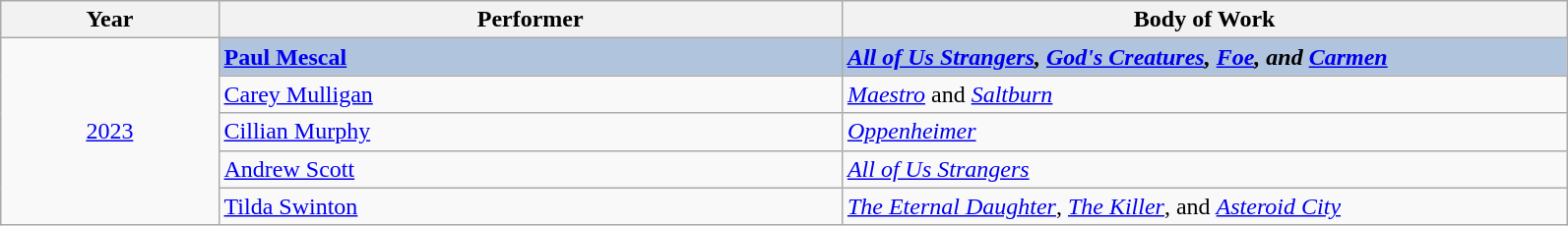<table class="wikitable" width="84%" cellpadding="3">
<tr>
<th width="100"><strong>Year</strong></th>
<th width="300"><strong>Performer</strong></th>
<th width="350"><strong>Body of Work</strong></th>
</tr>
<tr>
<td rowspan="10" style="text-align:center;"><a href='#'>2023</a></td>
<td style="background:#B0C4DE;"><strong><a href='#'>Paul Mescal</a></strong></td>
<td style="background:#B0C4DE;"><strong><em><a href='#'>All of Us Strangers</a><em>, </em><a href='#'>God's Creatures</a><em>, </em><a href='#'>Foe</a><em>, and </em><a href='#'>Carmen</a></em></strong></td>
</tr>
<tr>
<td><a href='#'>Carey Mulligan</a></td>
<td><em><a href='#'>Maestro</a></em> and <em><a href='#'>Saltburn</a></em></td>
</tr>
<tr>
<td><a href='#'>Cillian Murphy</a></td>
<td><em><a href='#'>Oppenheimer</a></em></td>
</tr>
<tr>
<td><a href='#'>Andrew Scott</a></td>
<td><em><a href='#'>All of Us Strangers</a></em></td>
</tr>
<tr>
<td><a href='#'>Tilda Swinton</a></td>
<td><em><a href='#'>The Eternal Daughter</a></em>, <em><a href='#'>The Killer</a></em>, and <em><a href='#'>Asteroid City</a></em></td>
</tr>
</table>
